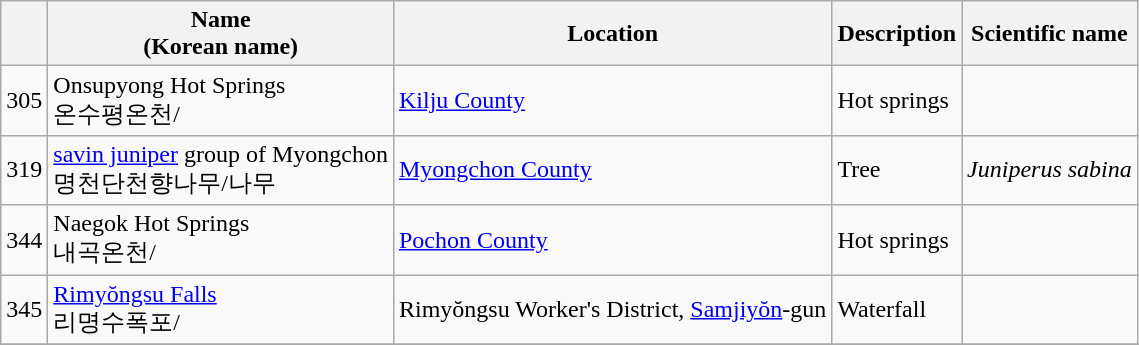<table class="wikitable">
<tr>
<th></th>
<th>Name<br>(Korean name)</th>
<th>Location</th>
<th>Description</th>
<th>Scientific name</th>
</tr>
<tr>
<td>305</td>
<td>Onsupyong Hot Springs<br>온수평온천/</td>
<td><a href='#'>Kilju County</a></td>
<td>Hot springs</td>
<td></td>
</tr>
<tr>
<td>319</td>
<td><a href='#'>savin juniper</a> group of Myongchon<br>명천단천향나무/나무</td>
<td><a href='#'>Myongchon County</a></td>
<td>Tree</td>
<td><em>Juniperus sabina</em></td>
</tr>
<tr>
<td>344</td>
<td>Naegok Hot Springs<br>내곡온천/</td>
<td><a href='#'>Pochon County</a></td>
<td>Hot springs</td>
<td></td>
</tr>
<tr>
<td>345</td>
<td><a href='#'>Rimyŏngsu Falls</a><br>리명수폭포/</td>
<td>Rimyŏngsu Worker's District, <a href='#'>Samjiyŏn</a>-gun</td>
<td>Waterfall</td>
<td></td>
</tr>
<tr>
</tr>
</table>
